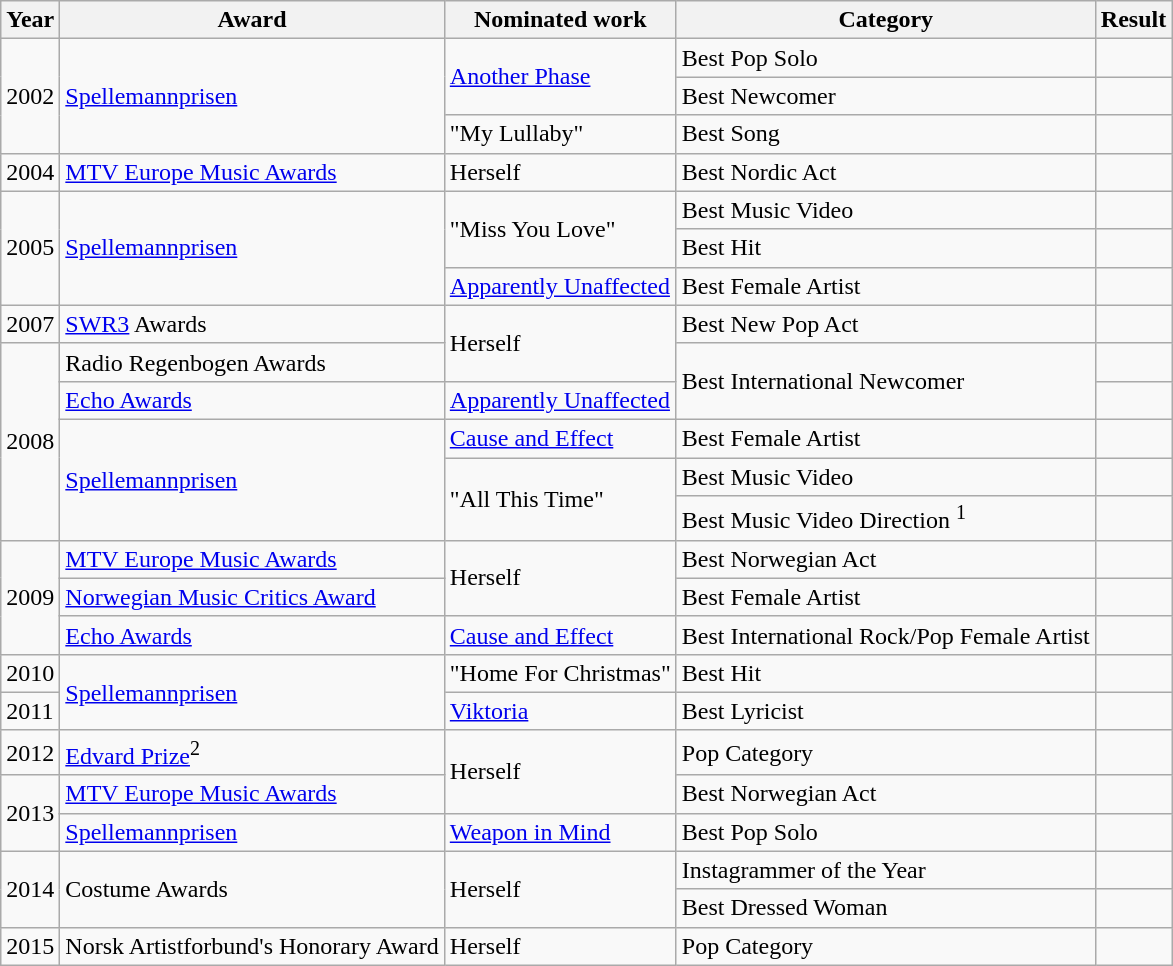<table class="wikitable sortable">
<tr>
<th>Year</th>
<th>Award</th>
<th>Nominated work</th>
<th>Category</th>
<th>Result</th>
</tr>
<tr>
<td rowspan="3">2002</td>
<td rowspan="3"><a href='#'>Spellemannprisen</a></td>
<td rowspan="2"><a href='#'>Another Phase</a></td>
<td>Best Pop Solo</td>
<td></td>
</tr>
<tr>
<td>Best Newcomer</td>
<td></td>
</tr>
<tr>
<td>"My Lullaby"</td>
<td>Best Song</td>
<td></td>
</tr>
<tr>
<td>2004</td>
<td><a href='#'>MTV Europe Music Awards</a></td>
<td>Herself</td>
<td>Best Nordic Act</td>
<td></td>
</tr>
<tr>
<td rowspan="3">2005</td>
<td rowspan="3"><a href='#'>Spellemannprisen</a></td>
<td rowspan="2">"Miss You Love"</td>
<td>Best Music Video</td>
<td></td>
</tr>
<tr>
<td>Best Hit</td>
<td></td>
</tr>
<tr>
<td><a href='#'>Apparently Unaffected</a></td>
<td>Best Female Artist</td>
<td></td>
</tr>
<tr>
<td>2007</td>
<td><a href='#'>SWR3</a> Awards</td>
<td rowspan="2">Herself</td>
<td>Best New Pop Act</td>
<td></td>
</tr>
<tr>
<td rowspan="5">2008</td>
<td>Radio Regenbogen Awards</td>
<td rowspan="2">Best International Newcomer</td>
<td></td>
</tr>
<tr>
<td><a href='#'>Echo Awards</a></td>
<td><a href='#'>Apparently Unaffected</a></td>
<td></td>
</tr>
<tr>
<td rowspan="3"><a href='#'>Spellemannprisen</a></td>
<td><a href='#'>Cause and Effect</a></td>
<td>Best Female Artist</td>
<td></td>
</tr>
<tr>
<td rowspan="2">"All This Time"</td>
<td>Best Music Video</td>
<td></td>
</tr>
<tr>
<td>Best Music Video Direction <sup>1</sup></td>
<td></td>
</tr>
<tr>
<td rowspan="3">2009</td>
<td><a href='#'>MTV Europe Music Awards</a></td>
<td rowspan="2">Herself</td>
<td>Best Norwegian Act</td>
<td></td>
</tr>
<tr>
<td><a href='#'>Norwegian Music Critics Award</a></td>
<td>Best Female Artist</td>
<td></td>
</tr>
<tr>
<td><a href='#'>Echo Awards</a></td>
<td><a href='#'>Cause and Effect</a></td>
<td>Best International Rock/Pop Female Artist</td>
<td></td>
</tr>
<tr>
<td>2010</td>
<td rowspan="2"><a href='#'>Spellemannprisen</a></td>
<td>"Home For Christmas"</td>
<td>Best Hit</td>
<td></td>
</tr>
<tr>
<td>2011</td>
<td><a href='#'>Viktoria</a></td>
<td>Best Lyricist</td>
<td></td>
</tr>
<tr>
<td>2012</td>
<td><a href='#'>Edvard Prize</a><sup>2</sup></td>
<td rowspan="2">Herself</td>
<td>Pop Category</td>
<td></td>
</tr>
<tr>
<td rowspan="2">2013</td>
<td><a href='#'>MTV Europe Music Awards</a></td>
<td>Best Norwegian Act</td>
<td></td>
</tr>
<tr>
<td><a href='#'>Spellemannprisen</a></td>
<td><a href='#'>Weapon in Mind</a></td>
<td>Best Pop Solo</td>
<td></td>
</tr>
<tr>
<td rowspan="2">2014</td>
<td rowspan="2">Costume Awards</td>
<td rowspan="2">Herself</td>
<td>Instagrammer of the Year</td>
<td></td>
</tr>
<tr>
<td>Best Dressed Woman</td>
<td></td>
</tr>
<tr>
<td>2015</td>
<td>Norsk Artistforbund's Honorary Award</td>
<td>Herself</td>
<td>Pop Category</td>
<td></td>
</tr>
</table>
